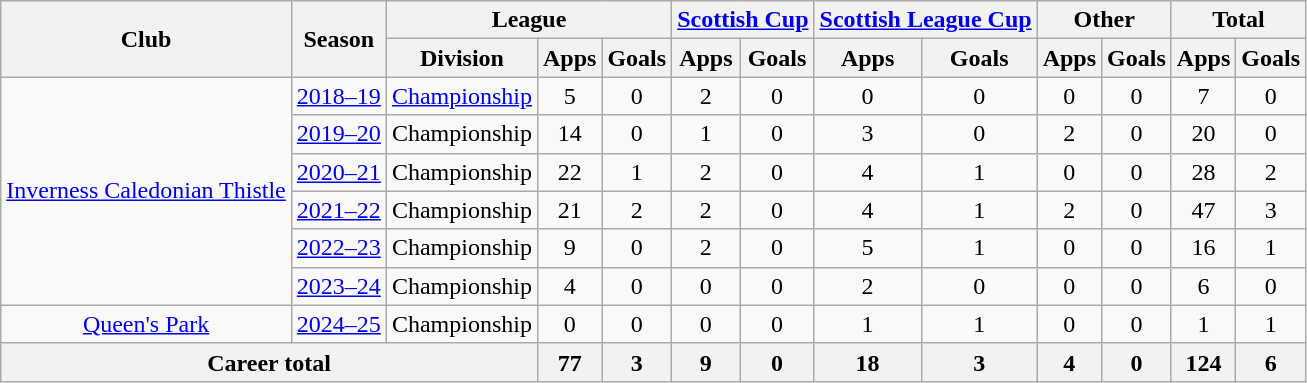<table class=wikitable style="text-align: center">
<tr>
<th rowspan=2>Club</th>
<th rowspan=2>Season</th>
<th colspan=3>League</th>
<th colspan=2><a href='#'>Scottish Cup</a></th>
<th colspan=2><a href='#'>Scottish League Cup</a></th>
<th colspan=2>Other</th>
<th colspan=2>Total</th>
</tr>
<tr>
<th>Division</th>
<th>Apps</th>
<th>Goals</th>
<th>Apps</th>
<th>Goals</th>
<th>Apps</th>
<th>Goals</th>
<th>Apps</th>
<th>Goals</th>
<th>Apps</th>
<th>Goals</th>
</tr>
<tr>
<td rowspan=6><a href='#'>Inverness Caledonian Thistle</a></td>
<td><a href='#'>2018–19</a></td>
<td><a href='#'>Championship</a></td>
<td>5</td>
<td>0</td>
<td>2</td>
<td>0</td>
<td>0</td>
<td>0</td>
<td>0</td>
<td>0</td>
<td>7</td>
<td>0</td>
</tr>
<tr>
<td><a href='#'>2019–20</a></td>
<td>Championship</td>
<td>14</td>
<td>0</td>
<td>1</td>
<td>0</td>
<td>3</td>
<td>0</td>
<td>2</td>
<td>0</td>
<td>20</td>
<td>0</td>
</tr>
<tr>
<td><a href='#'>2020–21</a></td>
<td>Championship</td>
<td>22</td>
<td>1</td>
<td>2</td>
<td>0</td>
<td>4</td>
<td>1</td>
<td>0</td>
<td>0</td>
<td>28</td>
<td>2</td>
</tr>
<tr>
<td><a href='#'>2021–22</a></td>
<td>Championship</td>
<td>21</td>
<td>2</td>
<td>2</td>
<td>0</td>
<td>4</td>
<td>1</td>
<td>2</td>
<td>0</td>
<td>47</td>
<td>3</td>
</tr>
<tr>
<td><a href='#'>2022–23</a></td>
<td>Championship</td>
<td>9</td>
<td>0</td>
<td>2</td>
<td>0</td>
<td>5</td>
<td>1</td>
<td>0</td>
<td>0</td>
<td>16</td>
<td>1</td>
</tr>
<tr>
<td><a href='#'>2023–24</a></td>
<td>Championship</td>
<td>4</td>
<td>0</td>
<td>0</td>
<td>0</td>
<td>2</td>
<td>0</td>
<td>0</td>
<td>0</td>
<td>6</td>
<td>0</td>
</tr>
<tr>
<td rowspan=1><a href='#'>Queen's Park</a></td>
<td><a href='#'>2024–25</a></td>
<td>Championship</td>
<td>0</td>
<td>0</td>
<td>0</td>
<td>0</td>
<td>1</td>
<td>1</td>
<td>0</td>
<td>0</td>
<td>1</td>
<td>1</td>
</tr>
<tr>
<th colspan=3>Career total</th>
<th>77</th>
<th>3</th>
<th>9</th>
<th>0</th>
<th>18</th>
<th>3</th>
<th>4</th>
<th>0</th>
<th>124</th>
<th>6</th>
</tr>
</table>
